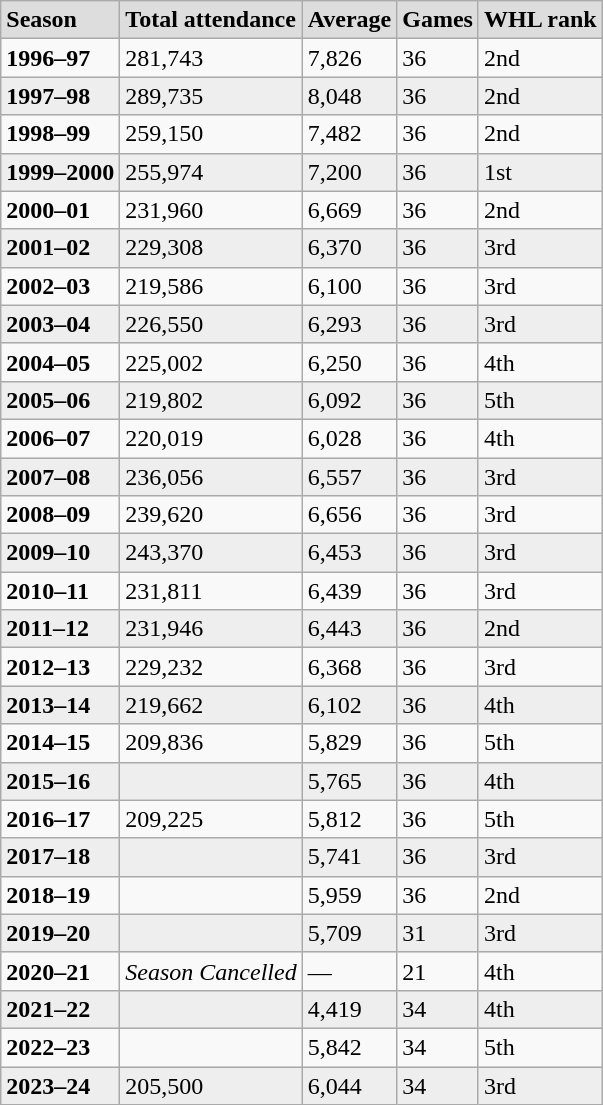<table class="wikitable">
<tr style="background:#ddd;">
<td><strong>Season</strong></td>
<td><strong>Total attendance</strong></td>
<td><strong>Average</strong></td>
<td><strong>Games</strong></td>
<td><strong>WHL rank</strong></td>
</tr>
<tr>
<td><strong>1996–97</strong></td>
<td>281,743</td>
<td>7,826</td>
<td>36</td>
<td>2nd</td>
</tr>
<tr style="background:#eee;">
<td><strong>1997–98</strong></td>
<td>289,735</td>
<td>8,048</td>
<td>36</td>
<td>2nd</td>
</tr>
<tr>
<td><strong>1998–99</strong></td>
<td>259,150</td>
<td>7,482</td>
<td>36</td>
<td>2nd</td>
</tr>
<tr style="background:#eee;">
<td><strong>1999–2000</strong></td>
<td>255,974</td>
<td>7,200</td>
<td>36</td>
<td>1st</td>
</tr>
<tr>
<td><strong>2000–01</strong></td>
<td>231,960</td>
<td>6,669</td>
<td>36</td>
<td>2nd</td>
</tr>
<tr style="background:#eee;">
<td><strong>2001–02</strong></td>
<td>229,308</td>
<td>6,370</td>
<td>36</td>
<td>3rd</td>
</tr>
<tr>
<td><strong>2002–03</strong></td>
<td>219,586</td>
<td>6,100</td>
<td>36</td>
<td>3rd</td>
</tr>
<tr style="background:#eee;">
<td><strong>2003–04</strong></td>
<td>226,550</td>
<td>6,293</td>
<td>36</td>
<td>3rd</td>
</tr>
<tr>
<td><strong>2004–05</strong></td>
<td>225,002</td>
<td>6,250</td>
<td>36</td>
<td>4th</td>
</tr>
<tr style="background:#eee;">
<td><strong>2005–06</strong></td>
<td>219,802</td>
<td>6,092</td>
<td>36</td>
<td>5th</td>
</tr>
<tr>
<td><strong>2006–07</strong></td>
<td>220,019</td>
<td>6,028</td>
<td>36</td>
<td>4th</td>
</tr>
<tr style="background:#eee;">
<td><strong>2007–08</strong></td>
<td>236,056</td>
<td>6,557</td>
<td>36</td>
<td>3rd</td>
</tr>
<tr>
<td><strong>2008–09</strong></td>
<td>239,620</td>
<td>6,656</td>
<td>36</td>
<td>3rd</td>
</tr>
<tr style="background:#eee;">
<td><strong>2009–10</strong></td>
<td>243,370</td>
<td>6,453</td>
<td>36</td>
<td>3rd</td>
</tr>
<tr>
<td><strong>2010–11</strong></td>
<td>231,811</td>
<td>6,439</td>
<td>36</td>
<td>3rd</td>
</tr>
<tr style="background:#eee;">
<td><strong>2011–12</strong></td>
<td>231,946</td>
<td>6,443</td>
<td>36</td>
<td>2nd</td>
</tr>
<tr>
<td><strong>2012–13</strong></td>
<td>229,232</td>
<td>6,368</td>
<td>36</td>
<td>3rd</td>
</tr>
<tr style="background:#eee;">
<td><strong>2013–14</strong></td>
<td>219,662</td>
<td>6,102</td>
<td>36</td>
<td>4th</td>
</tr>
<tr>
<td><strong>2014–15</strong></td>
<td>209,836</td>
<td>5,829</td>
<td>36</td>
<td>5th</td>
</tr>
<tr style="background:#eee;">
<td><strong>2015–16</strong></td>
<td></td>
<td>5,765</td>
<td>36</td>
<td>4th</td>
</tr>
<tr>
<td><strong>2016–17</strong></td>
<td>209,225</td>
<td>5,812</td>
<td>36</td>
<td>5th</td>
</tr>
<tr style="background:#eee;">
<td><strong>2017–18</strong></td>
<td></td>
<td>5,741</td>
<td>36</td>
<td>3rd</td>
</tr>
<tr>
<td><strong>2018–19</strong></td>
<td></td>
<td>5,959</td>
<td>36</td>
<td>2nd</td>
</tr>
<tr style="background:#eee;">
<td><strong>2019–20</strong></td>
<td></td>
<td>5,709</td>
<td>31</td>
<td>3rd</td>
</tr>
<tr>
<td><strong>2020–21</strong></td>
<td><em>Season Cancelled</em></td>
<td>—</td>
<td>21</td>
<td>4th</td>
</tr>
<tr style="background:#eee;">
<td><strong>2021–22</strong></td>
<td></td>
<td>4,419</td>
<td>34</td>
<td>4th</td>
</tr>
<tr>
<td><strong>2022–23</strong></td>
<td></td>
<td>5,842</td>
<td>34</td>
<td>5th</td>
</tr>
<tr style="background:#eee;">
<td><strong>2023–24</strong></td>
<td>205,500</td>
<td>6,044</td>
<td>34</td>
<td>3rd</td>
</tr>
</table>
